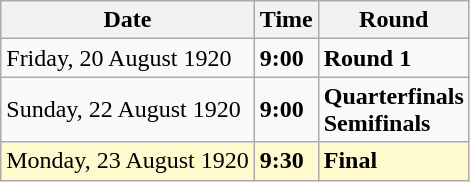<table class="wikitable">
<tr>
<th>Date</th>
<th>Time</th>
<th>Round</th>
</tr>
<tr>
<td>Friday, 20 August 1920</td>
<td><strong>9:00</strong></td>
<td><strong>Round 1</strong></td>
</tr>
<tr>
<td>Sunday, 22 August 1920</td>
<td><strong>9:00</strong></td>
<td><strong>Quarterfinals</strong><br><strong>Semifinals</strong></td>
</tr>
<tr style=background:lemonchiffon>
<td>Monday, 23 August 1920</td>
<td><strong>9:30</strong></td>
<td><strong>Final</strong></td>
</tr>
</table>
